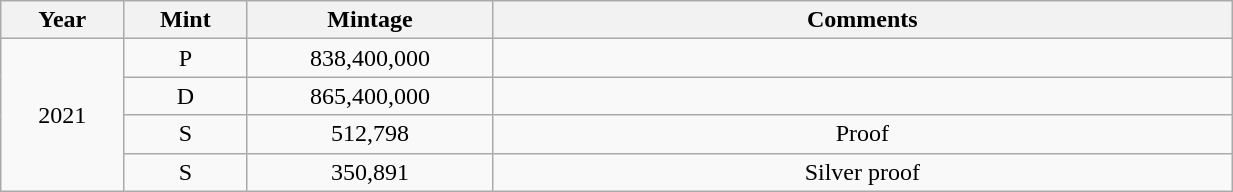<table class="wikitable sortable" style="min-width:65%; text-align:center;">
<tr>
<th width="10%">Year</th>
<th width="10%">Mint</th>
<th width="20%">Mintage</th>
<th width="60%">Comments</th>
</tr>
<tr>
<td rowspan="4">2021</td>
<td>P</td>
<td>838,400,000</td>
<td></td>
</tr>
<tr>
<td>D</td>
<td>865,400,000</td>
<td></td>
</tr>
<tr>
<td>S</td>
<td>512,798</td>
<td>Proof</td>
</tr>
<tr>
<td>S</td>
<td>350,891</td>
<td>Silver proof</td>
</tr>
</table>
